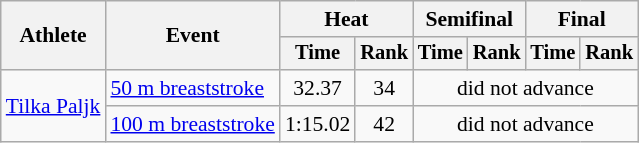<table class="wikitable" style="text-align:center; font-size:90%">
<tr>
<th rowspan="2">Athlete</th>
<th rowspan="2">Event</th>
<th colspan="2">Heat</th>
<th colspan="2">Semifinal</th>
<th colspan="2">Final</th>
</tr>
<tr style="font-size:95%">
<th>Time</th>
<th>Rank</th>
<th>Time</th>
<th>Rank</th>
<th>Time</th>
<th>Rank</th>
</tr>
<tr>
<td align=left rowspan=2><a href='#'>Tilka Paljk</a></td>
<td align=left><a href='#'>50 m breaststroke</a></td>
<td>32.37</td>
<td>34</td>
<td colspan=4>did not advance</td>
</tr>
<tr>
<td align=left><a href='#'>100 m breaststroke</a></td>
<td>1:15.02</td>
<td>42</td>
<td colspan=4>did not advance</td>
</tr>
</table>
